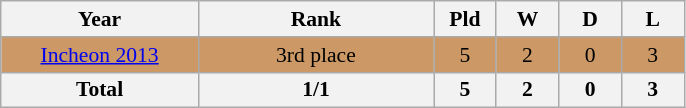<table class="wikitable" style="text-align: center;font-size:90%;">
<tr>
<th width=125>Year</th>
<th width=150>Rank</th>
<th width=35>Pld</th>
<th width=35>W</th>
<th width=35>D</th>
<th width=35>L</th>
</tr>
<tr bgcolor="#cc9966">
<td><a href='#'>Incheon 2013</a></td>
<td>3rd place</td>
<td>5</td>
<td>2</td>
<td>0</td>
<td>3</td>
</tr>
<tr>
<th>Total</th>
<th>1/1</th>
<th>5</th>
<th>2</th>
<th>0</th>
<th>3</th>
</tr>
</table>
